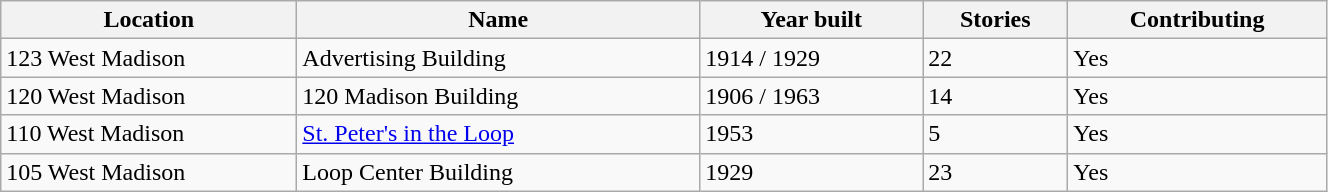<table class=wikitable width=70%>
<tr>
<th width=190px>Location</th>
<th>Name</th>
<th>Year built</th>
<th>Stories</th>
<th>Contributing</th>
</tr>
<tr>
<td>123 West Madison</td>
<td>Advertising Building</td>
<td>1914 / 1929</td>
<td>22 </td>
<td>Yes</td>
</tr>
<tr>
<td>120 West Madison</td>
<td>120 Madison Building</td>
<td>1906 / 1963</td>
<td>14</td>
<td>Yes</td>
</tr>
<tr>
<td>110 West Madison</td>
<td><a href='#'>St. Peter's in the Loop</a><br></td>
<td>1953</td>
<td>5</td>
<td>Yes</td>
</tr>
<tr>
<td>105 West Madison</td>
<td>Loop Center Building</td>
<td>1929</td>
<td>23</td>
<td>Yes</td>
</tr>
</table>
